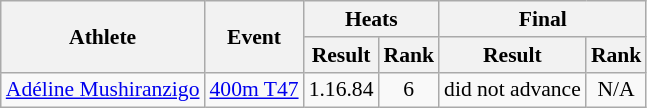<table class=wikitable style="font-size:90%">
<tr>
<th rowspan="2">Athlete</th>
<th rowspan="2">Event</th>
<th colspan="2">Heats</th>
<th colspan="2">Final</th>
</tr>
<tr>
<th>Result</th>
<th>Rank</th>
<th>Result</th>
<th>Rank</th>
</tr>
<tr align=center>
<td align=left><a href='#'>Adéline Mushiranzigo</a></td>
<td align=left><a href='#'>400m T47</a></td>
<td>1.16.84</td>
<td>6</td>
<td>did not advance</td>
<td>N/A</td>
</tr>
</table>
